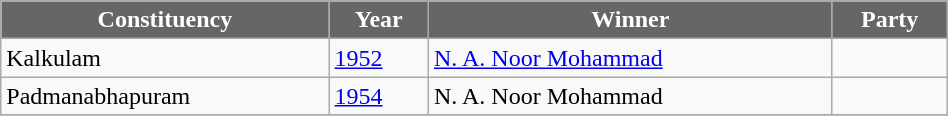<table class="wikitable" width="50%">
<tr>
<th style="background-color:#666666; color:white">Constituency</th>
<th style="background-color:#666666; color:white">Year</th>
<th style="background-color:#666666; color:white">Winner</th>
<th style="background-color:#666666; color:white" colspan="2">Party</th>
</tr>
<tr>
<td>Kalkulam</td>
<td><a href='#'>1952</a></td>
<td><a href='#'>N. A. Noor Mohammad</a></td>
<td></td>
</tr>
<tr>
<td>Padmanabhapuram</td>
<td><a href='#'>1954</a></td>
<td>N. A. Noor Mohammad</td>
<td></td>
</tr>
<tr>
</tr>
</table>
